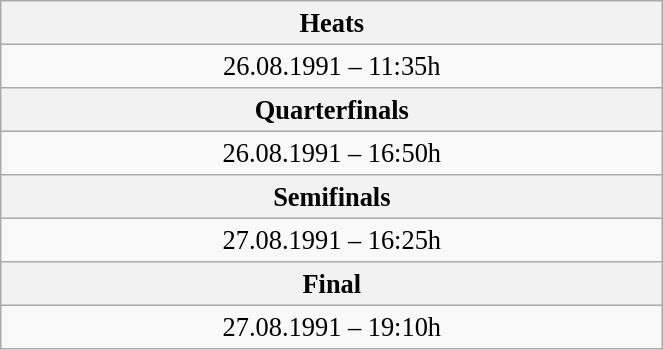<table class="wikitable" style=" text-align:center; font-size:110%;" width="35%">
<tr>
<th>Heats</th>
</tr>
<tr>
<td>26.08.1991 – 11:35h</td>
</tr>
<tr>
<th>Quarterfinals</th>
</tr>
<tr>
<td>26.08.1991 – 16:50h</td>
</tr>
<tr>
<th>Semifinals</th>
</tr>
<tr>
<td>27.08.1991 – 16:25h</td>
</tr>
<tr>
<th>Final</th>
</tr>
<tr>
<td>27.08.1991 – 19:10h</td>
</tr>
</table>
